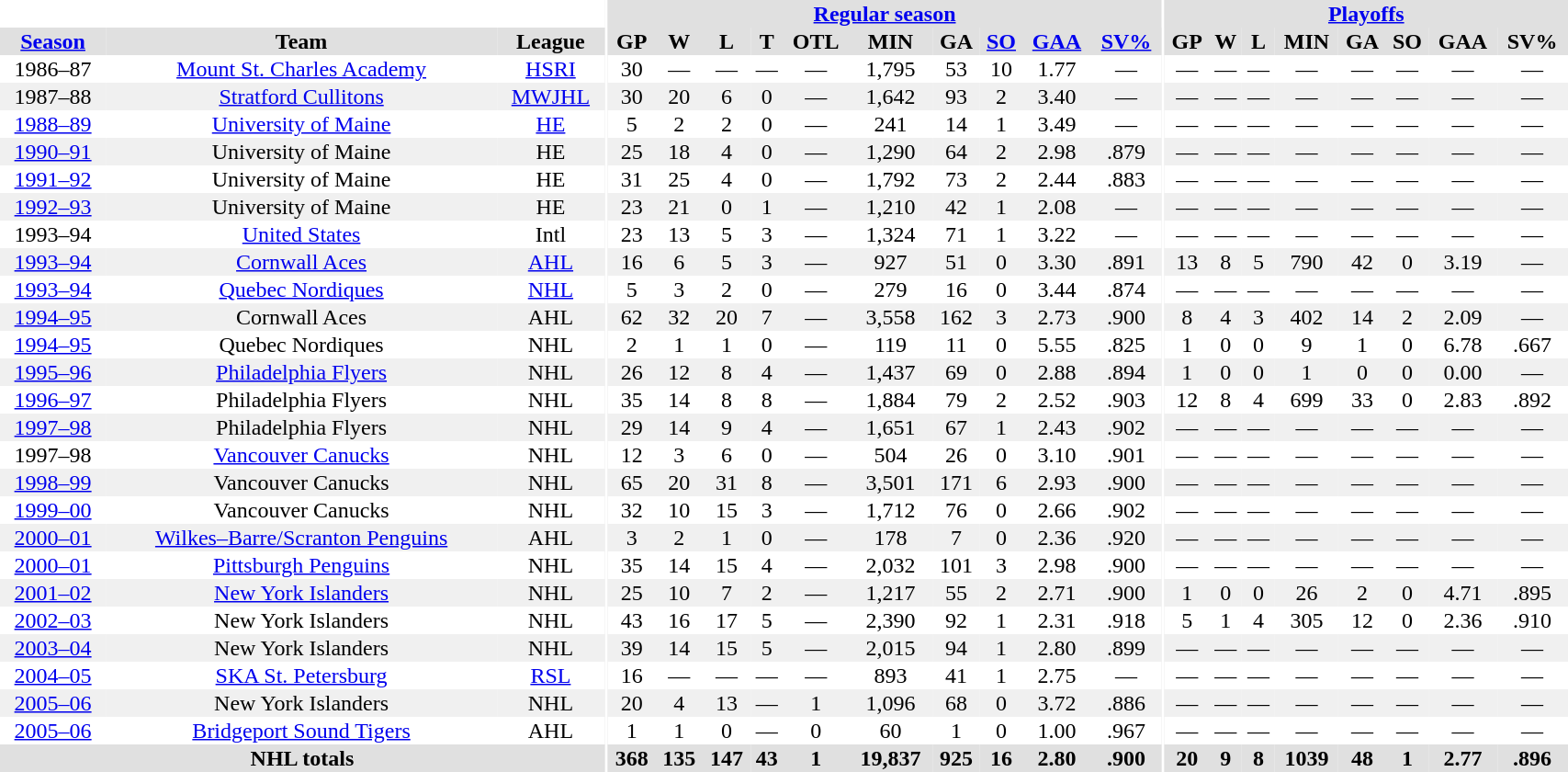<table border="0" cellpadding="1" cellspacing="0" style="width:90%; text-align:center;">
<tr bgcolor="#e0e0e0">
<th colspan="3" bgcolor="#ffffff"></th>
<th rowspan="99" bgcolor="#ffffff"></th>
<th colspan="10" bgcolor="#e0e0e0"><a href='#'>Regular season</a></th>
<th rowspan="99" bgcolor="#ffffff"></th>
<th colspan="8" bgcolor="#e0e0e0"><a href='#'>Playoffs</a></th>
</tr>
<tr bgcolor="#e0e0e0">
<th><a href='#'>Season</a></th>
<th>Team</th>
<th>League</th>
<th>GP</th>
<th>W</th>
<th>L</th>
<th>T</th>
<th>OTL</th>
<th>MIN</th>
<th>GA</th>
<th><a href='#'>SO</a></th>
<th><a href='#'>GAA</a></th>
<th><a href='#'>SV%</a></th>
<th>GP</th>
<th>W</th>
<th>L</th>
<th>MIN</th>
<th>GA</th>
<th>SO</th>
<th>GAA</th>
<th>SV%</th>
</tr>
<tr>
<td>1986–87</td>
<td><a href='#'>Mount St. Charles Academy</a></td>
<td><a href='#'>HSRI</a></td>
<td>30</td>
<td>—</td>
<td>—</td>
<td>—</td>
<td>—</td>
<td>1,795</td>
<td>53</td>
<td>10</td>
<td>1.77</td>
<td>—</td>
<td>—</td>
<td>—</td>
<td>—</td>
<td>—</td>
<td>—</td>
<td>—</td>
<td>—</td>
<td>—</td>
</tr>
<tr bgcolor="#f0f0f0">
<td>1987–88</td>
<td><a href='#'>Stratford Cullitons</a></td>
<td><a href='#'>MWJHL</a></td>
<td>30</td>
<td>20</td>
<td>6</td>
<td>0</td>
<td>—</td>
<td>1,642</td>
<td>93</td>
<td>2</td>
<td>3.40</td>
<td>—</td>
<td>—</td>
<td>—</td>
<td>—</td>
<td>—</td>
<td>—</td>
<td>—</td>
<td>—</td>
<td>—</td>
</tr>
<tr>
<td><a href='#'>1988–89</a></td>
<td><a href='#'>University of Maine</a></td>
<td><a href='#'>HE</a></td>
<td>5</td>
<td>2</td>
<td>2</td>
<td>0</td>
<td>—</td>
<td>241</td>
<td>14</td>
<td>1</td>
<td>3.49</td>
<td>—</td>
<td>—</td>
<td>—</td>
<td>—</td>
<td>—</td>
<td>—</td>
<td>—</td>
<td>—</td>
<td>—</td>
</tr>
<tr bgcolor="#f0f0f0">
<td><a href='#'>1990–91</a></td>
<td>University of Maine</td>
<td>HE</td>
<td>25</td>
<td>18</td>
<td>4</td>
<td>0</td>
<td>—</td>
<td>1,290</td>
<td>64</td>
<td>2</td>
<td>2.98</td>
<td>.879</td>
<td>—</td>
<td>—</td>
<td>—</td>
<td>—</td>
<td>—</td>
<td>—</td>
<td>—</td>
<td>—</td>
</tr>
<tr>
<td><a href='#'>1991–92</a></td>
<td>University of Maine</td>
<td>HE</td>
<td>31</td>
<td>25</td>
<td>4</td>
<td>0</td>
<td>—</td>
<td>1,792</td>
<td>73</td>
<td>2</td>
<td>2.44</td>
<td>.883</td>
<td>—</td>
<td>—</td>
<td>—</td>
<td>—</td>
<td>—</td>
<td>—</td>
<td>—</td>
<td>—</td>
</tr>
<tr bgcolor="#f0f0f0">
<td><a href='#'>1992–93</a></td>
<td>University of Maine</td>
<td>HE</td>
<td>23</td>
<td>21</td>
<td>0</td>
<td>1</td>
<td>—</td>
<td>1,210</td>
<td>42</td>
<td>1</td>
<td>2.08</td>
<td>—</td>
<td>—</td>
<td>—</td>
<td>—</td>
<td>—</td>
<td>—</td>
<td>—</td>
<td>—</td>
<td>—</td>
</tr>
<tr>
<td>1993–94</td>
<td><a href='#'>United States</a></td>
<td>Intl</td>
<td>23</td>
<td>13</td>
<td>5</td>
<td>3</td>
<td>—</td>
<td>1,324</td>
<td>71</td>
<td>1</td>
<td>3.22</td>
<td>—</td>
<td>—</td>
<td>—</td>
<td>—</td>
<td>—</td>
<td>—</td>
<td>—</td>
<td>—</td>
<td>—</td>
</tr>
<tr bgcolor="#f0f0f0">
<td><a href='#'>1993–94</a></td>
<td><a href='#'>Cornwall Aces</a></td>
<td><a href='#'>AHL</a></td>
<td>16</td>
<td>6</td>
<td>5</td>
<td>3</td>
<td>—</td>
<td>927</td>
<td>51</td>
<td>0</td>
<td>3.30</td>
<td>.891</td>
<td>13</td>
<td>8</td>
<td>5</td>
<td>790</td>
<td>42</td>
<td>0</td>
<td>3.19</td>
<td>—</td>
</tr>
<tr>
<td><a href='#'>1993–94</a></td>
<td><a href='#'>Quebec Nordiques</a></td>
<td><a href='#'>NHL</a></td>
<td>5</td>
<td>3</td>
<td>2</td>
<td>0</td>
<td>—</td>
<td>279</td>
<td>16</td>
<td>0</td>
<td>3.44</td>
<td>.874</td>
<td>—</td>
<td>—</td>
<td>—</td>
<td>—</td>
<td>—</td>
<td>—</td>
<td>—</td>
<td>—</td>
</tr>
<tr bgcolor="#f0f0f0">
<td><a href='#'>1994–95</a></td>
<td>Cornwall Aces</td>
<td>AHL</td>
<td>62</td>
<td>32</td>
<td>20</td>
<td>7</td>
<td>—</td>
<td>3,558</td>
<td>162</td>
<td>3</td>
<td>2.73</td>
<td>.900</td>
<td>8</td>
<td>4</td>
<td>3</td>
<td>402</td>
<td>14</td>
<td>2</td>
<td>2.09</td>
<td>—</td>
</tr>
<tr>
<td><a href='#'>1994–95</a></td>
<td>Quebec Nordiques</td>
<td>NHL</td>
<td>2</td>
<td>1</td>
<td>1</td>
<td>0</td>
<td>—</td>
<td>119</td>
<td>11</td>
<td>0</td>
<td>5.55</td>
<td>.825</td>
<td>1</td>
<td>0</td>
<td>0</td>
<td>9</td>
<td>1</td>
<td>0</td>
<td>6.78</td>
<td>.667</td>
</tr>
<tr bgcolor="#f0f0f0">
<td><a href='#'>1995–96</a></td>
<td><a href='#'>Philadelphia Flyers</a></td>
<td>NHL</td>
<td>26</td>
<td>12</td>
<td>8</td>
<td>4</td>
<td>—</td>
<td>1,437</td>
<td>69</td>
<td>0</td>
<td>2.88</td>
<td>.894</td>
<td>1</td>
<td>0</td>
<td>0</td>
<td>1</td>
<td>0</td>
<td>0</td>
<td>0.00</td>
<td>—</td>
</tr>
<tr>
<td><a href='#'>1996–97</a></td>
<td>Philadelphia Flyers</td>
<td>NHL</td>
<td>35</td>
<td>14</td>
<td>8</td>
<td>8</td>
<td>—</td>
<td>1,884</td>
<td>79</td>
<td>2</td>
<td>2.52</td>
<td>.903</td>
<td>12</td>
<td>8</td>
<td>4</td>
<td>699</td>
<td>33</td>
<td>0</td>
<td>2.83</td>
<td>.892</td>
</tr>
<tr bgcolor="#f0f0f0">
<td><a href='#'>1997–98</a></td>
<td>Philadelphia Flyers</td>
<td>NHL</td>
<td>29</td>
<td>14</td>
<td>9</td>
<td>4</td>
<td>—</td>
<td>1,651</td>
<td>67</td>
<td>1</td>
<td>2.43</td>
<td>.902</td>
<td>—</td>
<td>—</td>
<td>—</td>
<td>—</td>
<td>—</td>
<td>—</td>
<td>—</td>
<td>—</td>
</tr>
<tr>
<td>1997–98</td>
<td><a href='#'>Vancouver Canucks</a></td>
<td>NHL</td>
<td>12</td>
<td>3</td>
<td>6</td>
<td>0</td>
<td>—</td>
<td>504</td>
<td>26</td>
<td>0</td>
<td>3.10</td>
<td>.901</td>
<td>—</td>
<td>—</td>
<td>—</td>
<td>—</td>
<td>—</td>
<td>—</td>
<td>—</td>
<td>—</td>
</tr>
<tr bgcolor="#f0f0f0">
<td><a href='#'>1998–99</a></td>
<td>Vancouver Canucks</td>
<td>NHL</td>
<td>65</td>
<td>20</td>
<td>31</td>
<td>8</td>
<td>—</td>
<td>3,501</td>
<td>171</td>
<td>6</td>
<td>2.93</td>
<td>.900</td>
<td>—</td>
<td>—</td>
<td>—</td>
<td>—</td>
<td>—</td>
<td>—</td>
<td>—</td>
<td>—</td>
</tr>
<tr>
<td><a href='#'>1999–00</a></td>
<td>Vancouver Canucks</td>
<td>NHL</td>
<td>32</td>
<td>10</td>
<td>15</td>
<td>3</td>
<td>—</td>
<td>1,712</td>
<td>76</td>
<td>0</td>
<td>2.66</td>
<td>.902</td>
<td>—</td>
<td>—</td>
<td>—</td>
<td>—</td>
<td>—</td>
<td>—</td>
<td>—</td>
<td>—</td>
</tr>
<tr bgcolor="#f0f0f0">
<td><a href='#'>2000–01</a></td>
<td><a href='#'>Wilkes–Barre/Scranton Penguins</a></td>
<td>AHL</td>
<td>3</td>
<td>2</td>
<td>1</td>
<td>0</td>
<td>—</td>
<td>178</td>
<td>7</td>
<td>0</td>
<td>2.36</td>
<td>.920</td>
<td>—</td>
<td>—</td>
<td>—</td>
<td>—</td>
<td>—</td>
<td>—</td>
<td>—</td>
<td>—</td>
</tr>
<tr>
<td><a href='#'>2000–01</a></td>
<td><a href='#'>Pittsburgh Penguins</a></td>
<td>NHL</td>
<td>35</td>
<td>14</td>
<td>15</td>
<td>4</td>
<td>—</td>
<td>2,032</td>
<td>101</td>
<td>3</td>
<td>2.98</td>
<td>.900</td>
<td>—</td>
<td>—</td>
<td>—</td>
<td>—</td>
<td>—</td>
<td>—</td>
<td>—</td>
<td>—</td>
</tr>
<tr bgcolor="#f0f0f0">
<td><a href='#'>2001–02</a></td>
<td><a href='#'>New York Islanders</a></td>
<td>NHL</td>
<td>25</td>
<td>10</td>
<td>7</td>
<td>2</td>
<td>—</td>
<td>1,217</td>
<td>55</td>
<td>2</td>
<td>2.71</td>
<td>.900</td>
<td>1</td>
<td>0</td>
<td>0</td>
<td>26</td>
<td>2</td>
<td>0</td>
<td>4.71</td>
<td>.895</td>
</tr>
<tr>
<td><a href='#'>2002–03</a></td>
<td>New York Islanders</td>
<td>NHL</td>
<td>43</td>
<td>16</td>
<td>17</td>
<td>5</td>
<td>—</td>
<td>2,390</td>
<td>92</td>
<td>1</td>
<td>2.31</td>
<td>.918</td>
<td>5</td>
<td>1</td>
<td>4</td>
<td>305</td>
<td>12</td>
<td>0</td>
<td>2.36</td>
<td>.910</td>
</tr>
<tr bgcolor="#f0f0f0">
<td><a href='#'>2003–04</a></td>
<td>New York Islanders</td>
<td>NHL</td>
<td>39</td>
<td>14</td>
<td>15</td>
<td>5</td>
<td>—</td>
<td>2,015</td>
<td>94</td>
<td>1</td>
<td>2.80</td>
<td>.899</td>
<td>—</td>
<td>—</td>
<td>—</td>
<td>—</td>
<td>—</td>
<td>—</td>
<td>—</td>
<td>—</td>
</tr>
<tr>
<td><a href='#'>2004–05</a></td>
<td><a href='#'>SKA St. Petersburg</a></td>
<td><a href='#'>RSL</a></td>
<td>16</td>
<td>—</td>
<td>—</td>
<td>—</td>
<td>—</td>
<td>893</td>
<td>41</td>
<td>1</td>
<td>2.75</td>
<td>—</td>
<td>—</td>
<td>—</td>
<td>—</td>
<td>—</td>
<td>—</td>
<td>—</td>
<td>—</td>
<td>—</td>
</tr>
<tr bgcolor="#f0f0f0">
<td><a href='#'>2005–06</a></td>
<td>New York Islanders</td>
<td>NHL</td>
<td>20</td>
<td>4</td>
<td>13</td>
<td>—</td>
<td>1</td>
<td>1,096</td>
<td>68</td>
<td>0</td>
<td>3.72</td>
<td>.886</td>
<td>—</td>
<td>—</td>
<td>—</td>
<td>—</td>
<td>—</td>
<td>—</td>
<td>—</td>
<td>—</td>
</tr>
<tr>
<td><a href='#'>2005–06</a></td>
<td><a href='#'>Bridgeport Sound Tigers</a></td>
<td>AHL</td>
<td>1</td>
<td>1</td>
<td>0</td>
<td>—</td>
<td>0</td>
<td>60</td>
<td>1</td>
<td>0</td>
<td>1.00</td>
<td>.967</td>
<td>—</td>
<td>—</td>
<td>—</td>
<td>—</td>
<td>—</td>
<td>—</td>
<td>—</td>
<td>—</td>
</tr>
<tr bgcolor="#e0e0e0">
<th colspan=3>NHL totals</th>
<th>368</th>
<th>135</th>
<th>147</th>
<th>43</th>
<th>1</th>
<th>19,837</th>
<th>925</th>
<th>16</th>
<th>2.80</th>
<th>.900</th>
<th>20</th>
<th>9</th>
<th>8</th>
<th>1039</th>
<th>48</th>
<th>1</th>
<th>2.77</th>
<th>.896</th>
</tr>
</table>
